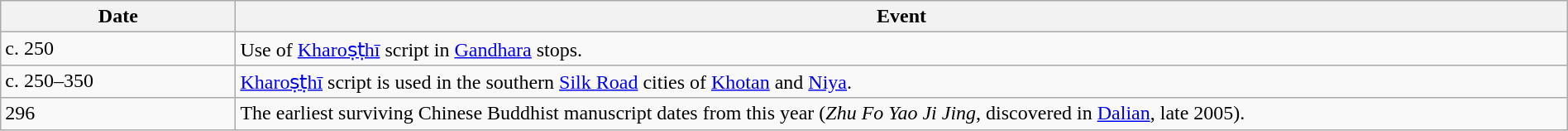<table class="wikitable" width="100%">
<tr>
<th style="width:15%">Date</th>
<th>Event</th>
</tr>
<tr>
<td>c. 250</td>
<td>Use of <a href='#'>Kharoṣṭhī</a> script in <a href='#'>Gandhara</a> stops.</td>
</tr>
<tr>
<td>c. 250–350</td>
<td><a href='#'>Kharoṣṭhī</a> script is used in the southern <a href='#'>Silk Road</a> cities of <a href='#'>Khotan</a> and <a href='#'>Niya</a>.</td>
</tr>
<tr>
<td>296</td>
<td>The earliest surviving Chinese Buddhist manuscript dates from this year (<em>Zhu Fo Yao Ji Jing</em>, discovered in <a href='#'>Dalian</a>, late 2005).</td>
</tr>
</table>
